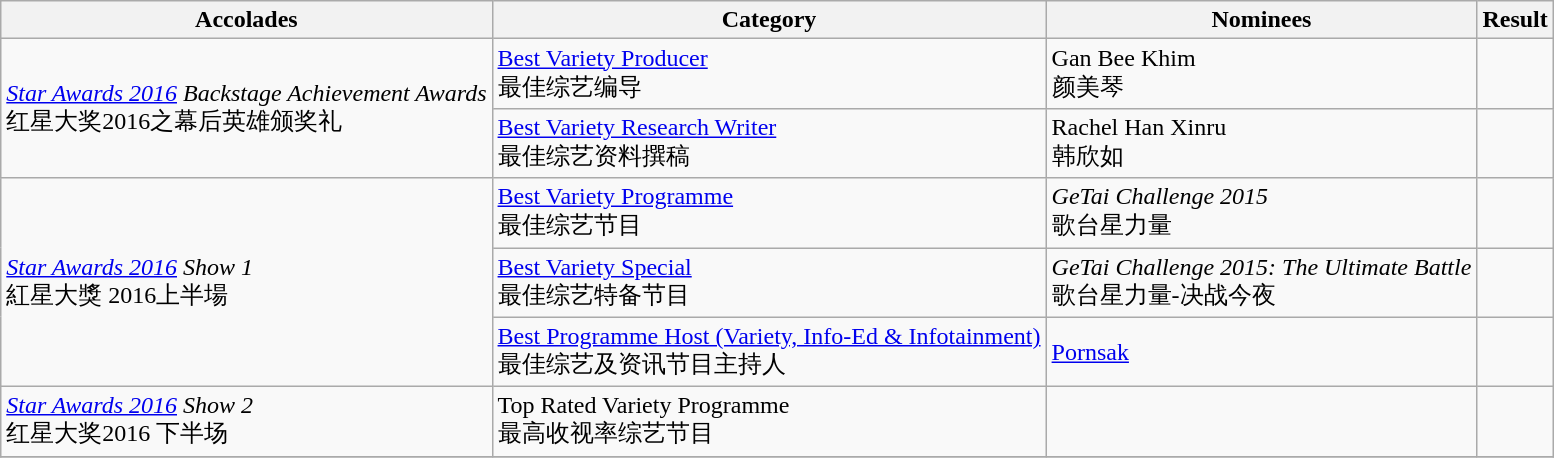<table class="wikitable sortable">
<tr>
<th>Accolades</th>
<th>Category</th>
<th>Nominees</th>
<th>Result</th>
</tr>
<tr>
<td rowspan="2"><em><a href='#'>Star Awards 2016</a> Backstage Achievement Awards</em> <br> 红星大奖2016之幕后英雄颁奖礼</td>
<td><a href='#'>Best Variety Producer</a> <br> 最佳综艺编导</td>
<td>Gan Bee Khim <br> 颜美琴</td>
<td></td>
</tr>
<tr>
<td><a href='#'>Best Variety Research Writer</a> <br> 最佳综艺资料撰稿</td>
<td>Rachel Han Xinru<br>韩欣如</td>
<td></td>
</tr>
<tr>
<td rowspan="3"><em><a href='#'>Star Awards 2016</a> Show 1</em> <br> 紅星大獎 2016上半場</td>
<td><a href='#'>Best Variety Programme</a> <br> 最佳综艺节目</td>
<td><em>GeTai Challenge 2015</em> <br> 歌台星力量</td>
<td></td>
</tr>
<tr>
<td><a href='#'>Best Variety Special</a> <br> 最佳综艺特备节目</td>
<td><em>GeTai Challenge 2015: The Ultimate Battle</em> <br> 歌台星力量-决战今夜</td>
<td></td>
</tr>
<tr>
<td><a href='#'>Best Programme Host (Variety, Info-Ed & Infotainment)</a> <br> 最佳综艺及资讯节目主持人</td>
<td><a href='#'>Pornsak</a></td>
<td></td>
</tr>
<tr>
<td><em><a href='#'>Star Awards 2016</a> Show 2</em> <br> 红星大奖2016 下半场</td>
<td>Top Rated Variety Programme <br> 最高收视率综艺节目</td>
<td></td>
<td></td>
</tr>
<tr>
</tr>
</table>
